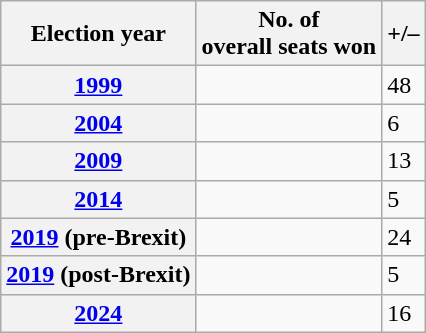<table class=wikitable>
<tr>
<th>Election year</th>
<th>No. of<br>overall seats won</th>
<th>+/–</th>
</tr>
<tr>
<th><a href='#'>1999</a></th>
<td></td>
<td> 48</td>
</tr>
<tr>
<th><a href='#'>2004</a></th>
<td></td>
<td> 6</td>
</tr>
<tr>
<th><a href='#'>2009</a></th>
<td></td>
<td> 13</td>
</tr>
<tr>
<th><a href='#'>2014</a></th>
<td></td>
<td> 5</td>
</tr>
<tr>
<th><a href='#'>2019</a> (pre-Brexit)</th>
<td></td>
<td> 24</td>
</tr>
<tr>
<th><a href='#'>2019</a> (post-Brexit)</th>
<td></td>
<td> 5</td>
</tr>
<tr>
<th><a href='#'>2024</a></th>
<td></td>
<td> 16</td>
</tr>
</table>
